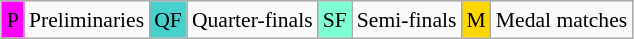<table class="wikitable" style="margin:0.5em auto; font-size:90%; line-height:1.25em;">
<tr>
<td bgcolor="#FF00FF" align=center>P</td>
<td>Preliminaries</td>
<td bgcolor="#48D1CC" align=center>QF</td>
<td>Quarter-finals</td>
<td bgcolor="#7FFFD4" align=center>SF</td>
<td>Semi-finals</td>
<td bgcolor="gold" align=center>M</td>
<td>Medal matches</td>
</tr>
</table>
